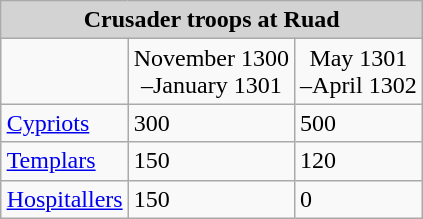<table class="wikitable" align="right" style="margin-left: 1em;" style="font-size: 80%;">
<tr>
<td colspan="3" align="center" cellspacing="0" style="background:lightgrey; color:black"><strong>Crusader troops at Ruad</strong></td>
</tr>
<tr>
<td align=center rowspan=1></td>
<td align=center rowspan=1>November 1300<br>–January 1301</td>
<td colspan="1" align=center>May 1301<br>–April 1302</td>
</tr>
<tr>
<td><a href='#'>Cypriots</a></td>
<td>300</td>
<td>500</td>
</tr>
<tr>
<td><a href='#'>Templars</a></td>
<td>150</td>
<td>120</td>
</tr>
<tr>
<td><a href='#'>Hospitallers</a></td>
<td>150</td>
<td>0</td>
</tr>
</table>
